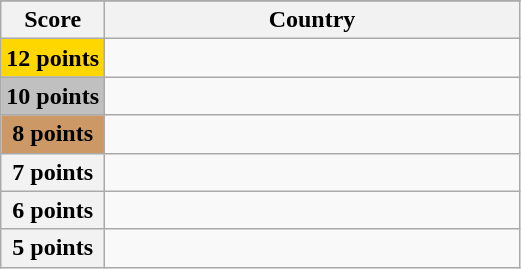<table class="wikitable">
<tr>
</tr>
<tr>
<th scope="col" width="20%">Score</th>
<th scope="col">Country</th>
</tr>
<tr>
<th scope="row" style="background:gold">12 points</th>
<td></td>
</tr>
<tr>
<th scope="row" style="background:silver">10 points</th>
<td></td>
</tr>
<tr>
<th scope="row" style="background:#CC9966">8 points</th>
<td></td>
</tr>
<tr>
<th scope="row">7 points</th>
<td></td>
</tr>
<tr>
<th scope="row">6 points</th>
<td></td>
</tr>
<tr>
<th scope="row">5 points</th>
<td></td>
</tr>
</table>
